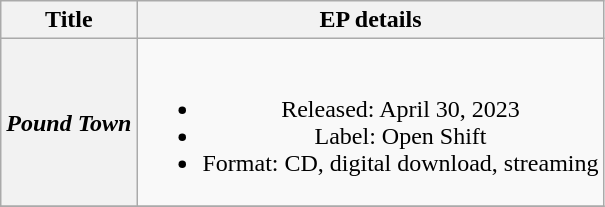<table class="wikitable plainrowheaders" style="text-align:center;">
<tr>
<th scope="col">Title</th>
<th scope="col">EP details</th>
</tr>
<tr>
<th scope="row"><em>Pound Town</em></th>
<td><br><ul><li>Released: April 30, 2023</li><li>Label: Open Shift</li><li>Format: CD, digital download, streaming</li></ul></td>
</tr>
<tr>
</tr>
</table>
